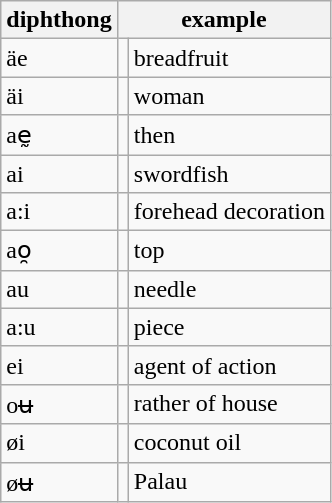<table class="wikitable">
<tr>
<th>diphthong</th>
<th colspan="2">example</th>
</tr>
<tr>
<td>äe</td>
<td></td>
<td>breadfruit</td>
</tr>
<tr>
<td>äi</td>
<td></td>
<td>woman</td>
</tr>
<tr>
<td>aḛ</td>
<td></td>
<td>then</td>
</tr>
<tr>
<td>ai</td>
<td></td>
<td>swordfish</td>
</tr>
<tr>
<td>a:i</td>
<td></td>
<td>forehead decoration</td>
</tr>
<tr>
<td>ao̯</td>
<td></td>
<td>top</td>
</tr>
<tr>
<td>au</td>
<td></td>
<td>needle</td>
</tr>
<tr>
<td>a:u</td>
<td></td>
<td>piece</td>
</tr>
<tr>
<td>ei</td>
<td></td>
<td>agent of action</td>
</tr>
<tr>
<td>oʉ</td>
<td></td>
<td>rather of house</td>
</tr>
<tr>
<td>øi</td>
<td></td>
<td>coconut oil</td>
</tr>
<tr>
<td>øʉ</td>
<td></td>
<td>Palau</td>
</tr>
</table>
